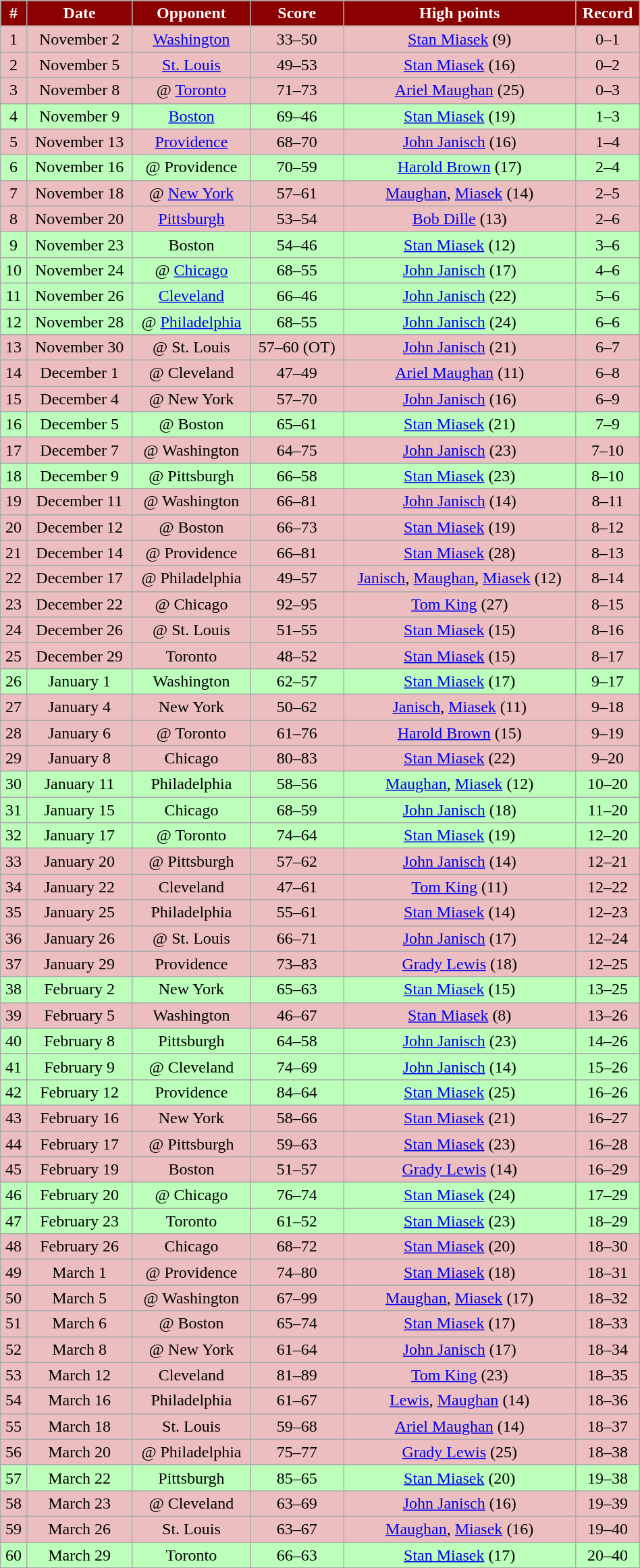<table class="wikitable" width="50%">
<tr align="center"  style="background:#8B0000;color:white;">
<td><strong>#</strong></td>
<td><strong>Date</strong></td>
<td><strong>Opponent</strong></td>
<td><strong>Score</strong></td>
<td><strong>High points</strong></td>
<td><strong>Record</strong></td>
</tr>
<tr align="center" bgcolor="edbebf">
<td>1</td>
<td>November 2</td>
<td><a href='#'>Washington</a></td>
<td>33–50</td>
<td><a href='#'>Stan Miasek</a> (9)</td>
<td>0–1</td>
</tr>
<tr align="center" bgcolor="edbebf">
<td>2</td>
<td>November 5</td>
<td><a href='#'>St. Louis</a></td>
<td>49–53</td>
<td><a href='#'>Stan Miasek</a> (16)</td>
<td>0–2</td>
</tr>
<tr align="center" bgcolor="edbebf">
<td>3</td>
<td>November 8</td>
<td>@ <a href='#'>Toronto</a></td>
<td>71–73</td>
<td><a href='#'>Ariel Maughan</a> (25)</td>
<td>0–3</td>
</tr>
<tr align="center" bgcolor="bbffbb">
<td>4</td>
<td>November 9</td>
<td><a href='#'>Boston</a></td>
<td>69–46</td>
<td><a href='#'>Stan Miasek</a> (19)</td>
<td>1–3</td>
</tr>
<tr align="center" bgcolor="edbebf">
<td>5</td>
<td>November 13</td>
<td><a href='#'>Providence</a></td>
<td>68–70</td>
<td><a href='#'>John Janisch</a> (16)</td>
<td>1–4</td>
</tr>
<tr align="center" bgcolor="bbffbb">
<td>6</td>
<td>November 16</td>
<td>@ Providence</td>
<td>70–59</td>
<td><a href='#'>Harold Brown</a> (17)</td>
<td>2–4</td>
</tr>
<tr align="center" bgcolor="edbebf">
<td>7</td>
<td>November 18</td>
<td>@ <a href='#'>New York</a></td>
<td>57–61</td>
<td><a href='#'>Maughan</a>, <a href='#'>Miasek</a> (14)</td>
<td>2–5</td>
</tr>
<tr align="center" bgcolor="edbebf">
<td>8</td>
<td>November 20</td>
<td><a href='#'>Pittsburgh</a></td>
<td>53–54</td>
<td><a href='#'>Bob Dille</a> (13)</td>
<td>2–6</td>
</tr>
<tr align="center" bgcolor="bbffbb">
<td>9</td>
<td>November 23</td>
<td>Boston</td>
<td>54–46</td>
<td><a href='#'>Stan Miasek</a> (12)</td>
<td>3–6</td>
</tr>
<tr align="center" bgcolor="bbffbb">
<td>10</td>
<td>November 24</td>
<td>@ <a href='#'>Chicago</a></td>
<td>68–55</td>
<td><a href='#'>John Janisch</a> (17)</td>
<td>4–6</td>
</tr>
<tr align="center" bgcolor="bbffbb">
<td>11</td>
<td>November 26</td>
<td><a href='#'>Cleveland</a></td>
<td>66–46</td>
<td><a href='#'>John Janisch</a> (22)</td>
<td>5–6</td>
</tr>
<tr align="center" bgcolor="bbffbb">
<td>12</td>
<td>November 28</td>
<td>@ <a href='#'>Philadelphia</a></td>
<td>68–55</td>
<td><a href='#'>John Janisch</a> (24)</td>
<td>6–6</td>
</tr>
<tr align="center" bgcolor="edbebf">
<td>13</td>
<td>November 30</td>
<td>@ St. Louis</td>
<td>57–60 (OT)</td>
<td><a href='#'>John Janisch</a> (21)</td>
<td>6–7</td>
</tr>
<tr align="center" bgcolor="edbebf">
<td>14</td>
<td>December 1</td>
<td>@ Cleveland</td>
<td>47–49</td>
<td><a href='#'>Ariel Maughan</a> (11)</td>
<td>6–8</td>
</tr>
<tr align="center" bgcolor="edbebf">
<td>15</td>
<td>December 4</td>
<td>@ New York</td>
<td>57–70</td>
<td><a href='#'>John Janisch</a> (16)</td>
<td>6–9</td>
</tr>
<tr align="center" bgcolor="bbffbb">
<td>16</td>
<td>December 5</td>
<td>@ Boston</td>
<td>65–61</td>
<td><a href='#'>Stan Miasek</a> (21)</td>
<td>7–9</td>
</tr>
<tr align="center" bgcolor="edbebf">
<td>17</td>
<td>December 7</td>
<td>@ Washington</td>
<td>64–75</td>
<td><a href='#'>John Janisch</a> (23)</td>
<td>7–10</td>
</tr>
<tr align="center" bgcolor="bbffbb">
<td>18</td>
<td>December 9</td>
<td>@ Pittsburgh</td>
<td>66–58</td>
<td><a href='#'>Stan Miasek</a> (23)</td>
<td>8–10</td>
</tr>
<tr align="center" bgcolor="edbebf">
<td>19</td>
<td>December 11</td>
<td>@ Washington</td>
<td>66–81</td>
<td><a href='#'>John Janisch</a> (14)</td>
<td>8–11</td>
</tr>
<tr align="center" bgcolor="edbebf">
<td>20</td>
<td>December 12</td>
<td>@ Boston</td>
<td>66–73</td>
<td><a href='#'>Stan Miasek</a> (19)</td>
<td>8–12</td>
</tr>
<tr align="center" bgcolor="edbebf">
<td>21</td>
<td>December 14</td>
<td>@ Providence</td>
<td>66–81</td>
<td><a href='#'>Stan Miasek</a> (28)</td>
<td>8–13</td>
</tr>
<tr align="center" bgcolor="edbebf">
<td>22</td>
<td>December 17</td>
<td>@ Philadelphia</td>
<td>49–57</td>
<td><a href='#'>Janisch</a>, <a href='#'>Maughan</a>, <a href='#'>Miasek</a> (12)</td>
<td>8–14</td>
</tr>
<tr align="center" bgcolor="edbebf">
<td>23</td>
<td>December 22</td>
<td>@ Chicago</td>
<td>92–95</td>
<td><a href='#'>Tom King</a> (27)</td>
<td>8–15</td>
</tr>
<tr align="center" bgcolor="edbebf">
<td>24</td>
<td>December 26</td>
<td>@ St. Louis</td>
<td>51–55</td>
<td><a href='#'>Stan Miasek</a> (15)</td>
<td>8–16</td>
</tr>
<tr align="center" bgcolor="edbebf">
<td>25</td>
<td>December 29</td>
<td>Toronto</td>
<td>48–52</td>
<td><a href='#'>Stan Miasek</a> (15)</td>
<td>8–17</td>
</tr>
<tr align="center" bgcolor="bbffbb">
<td>26</td>
<td>January 1</td>
<td>Washington</td>
<td>62–57</td>
<td><a href='#'>Stan Miasek</a> (17)</td>
<td>9–17</td>
</tr>
<tr align="center" bgcolor="edbebf">
<td>27</td>
<td>January 4</td>
<td>New York</td>
<td>50–62</td>
<td><a href='#'>Janisch</a>, <a href='#'>Miasek</a> (11)</td>
<td>9–18</td>
</tr>
<tr align="center" bgcolor="edbebf">
<td>28</td>
<td>January 6</td>
<td>@ Toronto</td>
<td>61–76</td>
<td><a href='#'>Harold Brown</a> (15)</td>
<td>9–19</td>
</tr>
<tr align="center" bgcolor="edbebf">
<td>29</td>
<td>January 8</td>
<td>Chicago</td>
<td>80–83</td>
<td><a href='#'>Stan Miasek</a> (22)</td>
<td>9–20</td>
</tr>
<tr align="center" bgcolor="bbffbb">
<td>30</td>
<td>January 11</td>
<td>Philadelphia</td>
<td>58–56</td>
<td><a href='#'>Maughan</a>, <a href='#'>Miasek</a> (12)</td>
<td>10–20</td>
</tr>
<tr align="center" bgcolor="bbffbb">
<td>31</td>
<td>January 15</td>
<td>Chicago</td>
<td>68–59</td>
<td><a href='#'>John Janisch</a> (18)</td>
<td>11–20</td>
</tr>
<tr align="center" bgcolor="bbffbb">
<td>32</td>
<td>January 17</td>
<td>@ Toronto</td>
<td>74–64</td>
<td><a href='#'>Stan Miasek</a> (19)</td>
<td>12–20</td>
</tr>
<tr align="center" bgcolor="edbebf">
<td>33</td>
<td>January 20</td>
<td>@ Pittsburgh</td>
<td>57–62</td>
<td><a href='#'>John Janisch</a> (14)</td>
<td>12–21</td>
</tr>
<tr align="center" bgcolor="edbebf">
<td>34</td>
<td>January 22</td>
<td>Cleveland</td>
<td>47–61</td>
<td><a href='#'>Tom King</a> (11)</td>
<td>12–22</td>
</tr>
<tr align="center" bgcolor="edbebf">
<td>35</td>
<td>January 25</td>
<td>Philadelphia</td>
<td>55–61</td>
<td><a href='#'>Stan Miasek</a> (14)</td>
<td>12–23</td>
</tr>
<tr align="center" bgcolor="edbebf">
<td>36</td>
<td>January 26</td>
<td>@ St. Louis</td>
<td>66–71</td>
<td><a href='#'>John Janisch</a> (17)</td>
<td>12–24</td>
</tr>
<tr align="center" bgcolor="edbebf">
<td>37</td>
<td>January 29</td>
<td>Providence</td>
<td>73–83</td>
<td><a href='#'>Grady Lewis</a> (18)</td>
<td>12–25</td>
</tr>
<tr align="center" bgcolor="bbffbb">
<td>38</td>
<td>February 2</td>
<td>New York</td>
<td>65–63</td>
<td><a href='#'>Stan Miasek</a> (15)</td>
<td>13–25</td>
</tr>
<tr align="center" bgcolor="edbebf">
<td>39</td>
<td>February 5</td>
<td>Washington</td>
<td>46–67</td>
<td><a href='#'>Stan Miasek</a> (8)</td>
<td>13–26</td>
</tr>
<tr align="center" bgcolor="bbffbb">
<td>40</td>
<td>February 8</td>
<td>Pittsburgh</td>
<td>64–58</td>
<td><a href='#'>John Janisch</a> (23)</td>
<td>14–26</td>
</tr>
<tr align="center" bgcolor="bbffbb">
<td>41</td>
<td>February 9</td>
<td>@ Cleveland</td>
<td>74–69</td>
<td><a href='#'>John Janisch</a> (14)</td>
<td>15–26</td>
</tr>
<tr align="center" bgcolor="bbffbb">
<td>42</td>
<td>February 12</td>
<td>Providence</td>
<td>84–64</td>
<td><a href='#'>Stan Miasek</a> (25)</td>
<td>16–26</td>
</tr>
<tr align="center" bgcolor="edbebf">
<td>43</td>
<td>February 16</td>
<td>New York</td>
<td>58–66</td>
<td><a href='#'>Stan Miasek</a> (21)</td>
<td>16–27</td>
</tr>
<tr align="center" bgcolor="edbebf">
<td>44</td>
<td>February 17</td>
<td>@ Pittsburgh</td>
<td>59–63</td>
<td><a href='#'>Stan Miasek</a> (23)</td>
<td>16–28</td>
</tr>
<tr align="center" bgcolor="edbebf">
<td>45</td>
<td>February 19</td>
<td>Boston</td>
<td>51–57</td>
<td><a href='#'>Grady Lewis</a> (14)</td>
<td>16–29</td>
</tr>
<tr align="center" bgcolor="bbffbb">
<td>46</td>
<td>February 20</td>
<td>@ Chicago</td>
<td>76–74</td>
<td><a href='#'>Stan Miasek</a> (24)</td>
<td>17–29</td>
</tr>
<tr align="center" bgcolor="bbffbb">
<td>47</td>
<td>February 23</td>
<td>Toronto</td>
<td>61–52</td>
<td><a href='#'>Stan Miasek</a> (23)</td>
<td>18–29</td>
</tr>
<tr align="center" bgcolor="edbebf">
<td>48</td>
<td>February 26</td>
<td>Chicago</td>
<td>68–72</td>
<td><a href='#'>Stan Miasek</a> (20)</td>
<td>18–30</td>
</tr>
<tr align="center" bgcolor="edbebf">
<td>49</td>
<td>March 1</td>
<td>@ Providence</td>
<td>74–80</td>
<td><a href='#'>Stan Miasek</a> (18)</td>
<td>18–31</td>
</tr>
<tr align="center" bgcolor="edbebf">
<td>50</td>
<td>March 5</td>
<td>@ Washington</td>
<td>67–99</td>
<td><a href='#'>Maughan</a>, <a href='#'>Miasek</a> (17)</td>
<td>18–32</td>
</tr>
<tr align="center" bgcolor="edbebf">
<td>51</td>
<td>March 6</td>
<td>@ Boston</td>
<td>65–74</td>
<td><a href='#'>Stan Miasek</a> (17)</td>
<td>18–33</td>
</tr>
<tr align="center" bgcolor="edbebf">
<td>52</td>
<td>March 8</td>
<td>@ New York</td>
<td>61–64</td>
<td><a href='#'>John Janisch</a> (17)</td>
<td>18–34</td>
</tr>
<tr align="center" bgcolor="edbebf">
<td>53</td>
<td>March 12</td>
<td>Cleveland</td>
<td>81–89</td>
<td><a href='#'>Tom King</a> (23)</td>
<td>18–35</td>
</tr>
<tr align="center" bgcolor="edbebf">
<td>54</td>
<td>March 16</td>
<td>Philadelphia</td>
<td>61–67</td>
<td><a href='#'>Lewis</a>, <a href='#'>Maughan</a> (14)</td>
<td>18–36</td>
</tr>
<tr align="center" bgcolor="edbebf">
<td>55</td>
<td>March 18</td>
<td>St. Louis</td>
<td>59–68</td>
<td><a href='#'>Ariel Maughan</a> (14)</td>
<td>18–37</td>
</tr>
<tr align="center" bgcolor="edbebf">
<td>56</td>
<td>March 20</td>
<td>@ Philadelphia</td>
<td>75–77</td>
<td><a href='#'>Grady Lewis</a> (25)</td>
<td>18–38</td>
</tr>
<tr align="center" bgcolor="bbffbb">
<td>57</td>
<td>March 22</td>
<td>Pittsburgh</td>
<td>85–65</td>
<td><a href='#'>Stan Miasek</a> (20)</td>
<td>19–38</td>
</tr>
<tr align="center" bgcolor="edbebf">
<td>58</td>
<td>March 23</td>
<td>@ Cleveland</td>
<td>63–69</td>
<td><a href='#'>John Janisch</a> (16)</td>
<td>19–39</td>
</tr>
<tr align="center" bgcolor="edbebf">
<td>59</td>
<td>March 26</td>
<td>St. Louis</td>
<td>63–67</td>
<td><a href='#'>Maughan</a>, <a href='#'>Miasek</a> (16)</td>
<td>19–40</td>
</tr>
<tr align="center" bgcolor="bbffbb">
<td>60</td>
<td>March 29</td>
<td>Toronto</td>
<td>66–63</td>
<td><a href='#'>Stan Miasek</a> (17)</td>
<td>20–40</td>
</tr>
</table>
